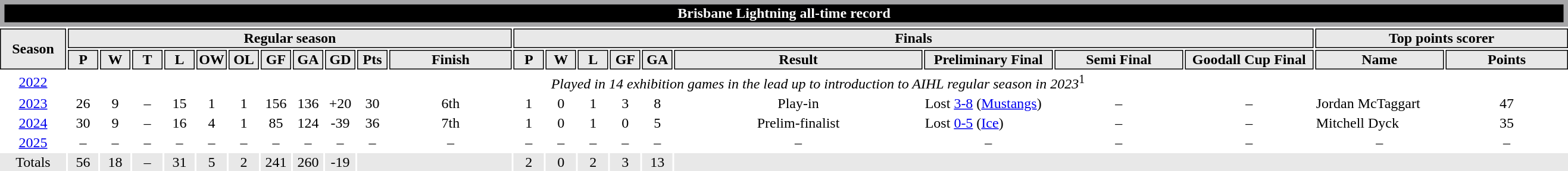<table class="toccolours" style="width:110em;text-align: center">
<tr>
<th colspan="24" style="background:#000000;color:white;border:#A6A6A8 5px solid">Brisbane Lightning all-time record</th>
</tr>
<tr>
<th rowspan="2" style="background:#e8e8e8;color:black;border:#000000 1px solid; width: 70px">Season</th>
<th colspan="11" style="background:#e8e8e8;color:black;border:#000000 1px solid">Regular season</th>
<th colspan="9" style="background:#e8e8e8;color:black;border:#000000 1px solid">Finals</th>
<th colspan="2" style="background:#e8e8e8;color:black;border:#000000 1px solid">Top points scorer</th>
</tr>
<tr>
<th style="background:#e8e8e8;color:black;border:#000000 1px solid; width: 30px">P</th>
<th style="background:#e8e8e8;color:black;border:#000000 1px solid; width: 30px">W</th>
<th style="background:#e8e8e8;color:black;border:#000000 1px solid; width: 30px">T</th>
<th style="background:#e8e8e8;color:black;border:#000000 1px solid; width: 30px">L</th>
<th style="background:#e8e8e8;color:black;border:#000000 1px solid; width: 30px">OW</th>
<th style="background:#e8e8e8;color:black;border:#000000 1px solid; width: 30px">OL</th>
<th style="background:#e8e8e8;color:black;border:#000000 1px solid; width: 30px">GF</th>
<th style="background:#e8e8e8;color:black;border:#000000 1px solid; width: 30px">GA</th>
<th style="background:#e8e8e8;color:black;border:#000000 1px solid; width: 30px">GD</th>
<th style="background:#e8e8e8;color:black;border:#000000 1px solid; width: 30px">Pts</th>
<th style="background:#e8e8e8;color:black;border:#000000 1px solid">Finish</th>
<th style="background:#e8e8e8;color:black;border:#000000 1px solid; width: 30px">P</th>
<th style="background:#e8e8e8;color:black;border:#000000 1px solid; width: 30px">W</th>
<th style="background:#e8e8e8;color:black;border:#000000 1px solid; width: 30px">L</th>
<th style="background:#e8e8e8;color:black;border:#000000 1px solid; width: 30px">GF</th>
<th style="background:#e8e8e8;color:black;border:#000000 1px solid; width: 30px">GA</th>
<th style="background:#e8e8e8;color:black;border:#000000 1px solid">Result</th>
<th style="background:#e8e8e8;color:black;border:#000000 1px solid; width: 140px">Preliminary Final</th>
<th style="background:#e8e8e8;color:black;border:#000000 1px solid; width: 140px">Semi Final</th>
<th style="background:#e8e8e8;color:black;border:#000000 1px solid; width: 140px">Goodall Cup Final</th>
<th style="background:#e8e8e8;color:black;border:#000000 1px solid; width: 140px">Name</th>
<th style="background:#e8e8e8;color:black;border:#000000 1px solid">Points</th>
</tr>
<tr>
<td><a href='#'>2022</a></td>
<td colspan=22><em>Played in 14 exhibition games in the lead up to introduction to AIHL regular season in 2023</em><sup>1</sup></td>
</tr>
<tr>
<td><a href='#'>2023</a></td>
<td>26</td>
<td>9</td>
<td>–</td>
<td>15</td>
<td>1</td>
<td>1</td>
<td>156</td>
<td>136</td>
<td>+20</td>
<td>30</td>
<td>6th</td>
<td>1</td>
<td>0</td>
<td>1</td>
<td>3</td>
<td>8</td>
<td>Play-in</td>
<td align="left">Lost <a href='#'>3-8</a> (<a href='#'>Mustangs</a>)</td>
<td>–</td>
<td>–</td>
<td align="left"> Jordan McTaggart</td>
<td>47</td>
</tr>
<tr>
<td><a href='#'>2024</a></td>
<td>30</td>
<td>9</td>
<td>–</td>
<td>16</td>
<td>4</td>
<td>1</td>
<td>85</td>
<td>124</td>
<td>-39</td>
<td>36</td>
<td>7th</td>
<td>1</td>
<td>0</td>
<td>1</td>
<td>0</td>
<td>5</td>
<td>Prelim-finalist</td>
<td align="left">Lost <a href='#'>0-5</a> (<a href='#'>Ice</a>)</td>
<td>–</td>
<td>–</td>
<td align="left"> Mitchell Dyck</td>
<td>35</td>
</tr>
<tr>
<td><a href='#'>2025</a></td>
<td>–</td>
<td>–</td>
<td>–</td>
<td>–</td>
<td>–</td>
<td>–</td>
<td>–</td>
<td>–</td>
<td>–</td>
<td>–</td>
<td>–</td>
<td>–</td>
<td>–</td>
<td>–</td>
<td>–</td>
<td>–</td>
<td>–</td>
<td>–</td>
<td>–</td>
<td>–</td>
<td>–</td>
<td>–</td>
</tr>
<tr>
<td bgcolor="#e8e8e8">Totals</td>
<td bgcolor="#e8e8e8">56</td>
<td bgcolor="#e8e8e8">18</td>
<td bgcolor="#e8e8e8">–</td>
<td bgcolor="#e8e8e8">31</td>
<td bgcolor="#e8e8e8">5</td>
<td bgcolor="#e8e8e8">2</td>
<td bgcolor="#e8e8e8">241</td>
<td bgcolor="#e8e8e8">260</td>
<td bgcolor="#e8e8e8">-19</td>
<td colspan=2 bgcolor="#e8e8e8"></td>
<td bgcolor="#e8e8e8">2</td>
<td bgcolor="#e8e8e8">0</td>
<td bgcolor="#e8e8e8">2</td>
<td bgcolor="#e8e8e8">3</td>
<td bgcolor="#e8e8e8">13</td>
<td colspan=6 bgcolor="#e8e8e8"></td>
</tr>
<tr>
</tr>
</table>
